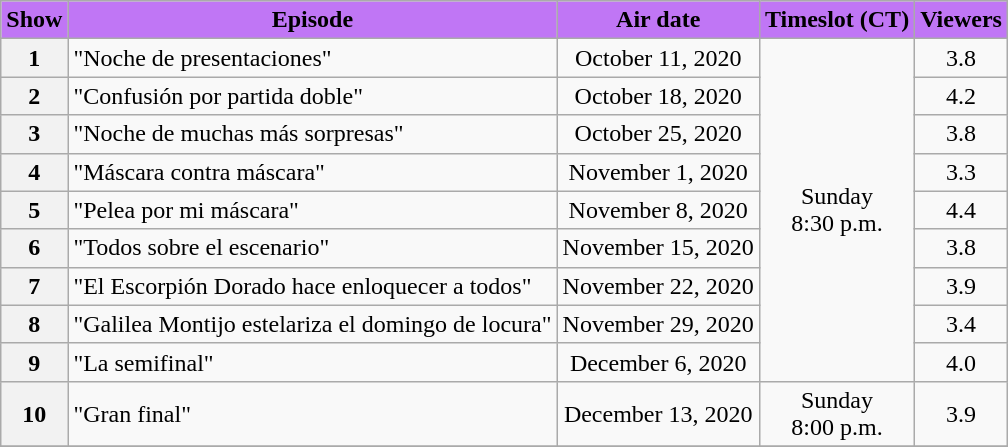<table class="wikitable" style="text-align:center">
<tr>
<th style="background:#C076F5; color:black;">Show</th>
<th style="background:#C076F5; color:black;">Episode</th>
<th style="background:#C076F5; color:black;">Air date</th>
<th style="background:#C076F5; color:black;">Timeslot (CT)</th>
<th style="background:#C076F5; color:black;">Viewers<br></th>
</tr>
<tr>
<th>1</th>
<td style="text-align:left;">"Noche de presentaciones"</td>
<td>October 11, 2020</td>
<td rowspan="9">Sunday <br> 8:30 p.m.</td>
<td>3.8</td>
</tr>
<tr>
<th>2</th>
<td style="text-align:left;">"Confusión por partida doble"</td>
<td>October 18, 2020</td>
<td>4.2</td>
</tr>
<tr>
<th>3</th>
<td style="text-align:left;">"Noche de muchas más sorpresas"</td>
<td>October 25, 2020</td>
<td>3.8</td>
</tr>
<tr>
<th>4</th>
<td style="text-align:left;">"Máscara contra máscara"</td>
<td>November 1, 2020</td>
<td>3.3</td>
</tr>
<tr>
<th>5</th>
<td style="text-align:left;">"Pelea por mi máscara"</td>
<td>November 8, 2020</td>
<td>4.4</td>
</tr>
<tr>
<th>6</th>
<td style="text-align:left;">"Todos sobre el escenario"</td>
<td>November 15, 2020</td>
<td>3.8</td>
</tr>
<tr>
<th>7</th>
<td style="text-align:left;">"El Escorpión Dorado hace enloquecer a todos"</td>
<td>November 22, 2020</td>
<td>3.9</td>
</tr>
<tr>
<th>8</th>
<td style="text-align:left;">"Galilea Montijo estelariza el domingo de locura"</td>
<td>November 29, 2020</td>
<td>3.4</td>
</tr>
<tr>
<th>9</th>
<td style="text-align:left;">"La semifinal"</td>
<td>December 6, 2020</td>
<td>4.0</td>
</tr>
<tr>
<th>10</th>
<td style="text-align:left;">"Gran final"</td>
<td>December 13, 2020</td>
<td>Sunday <br> 8:00 p.m.</td>
<td>3.9</td>
</tr>
<tr>
</tr>
</table>
